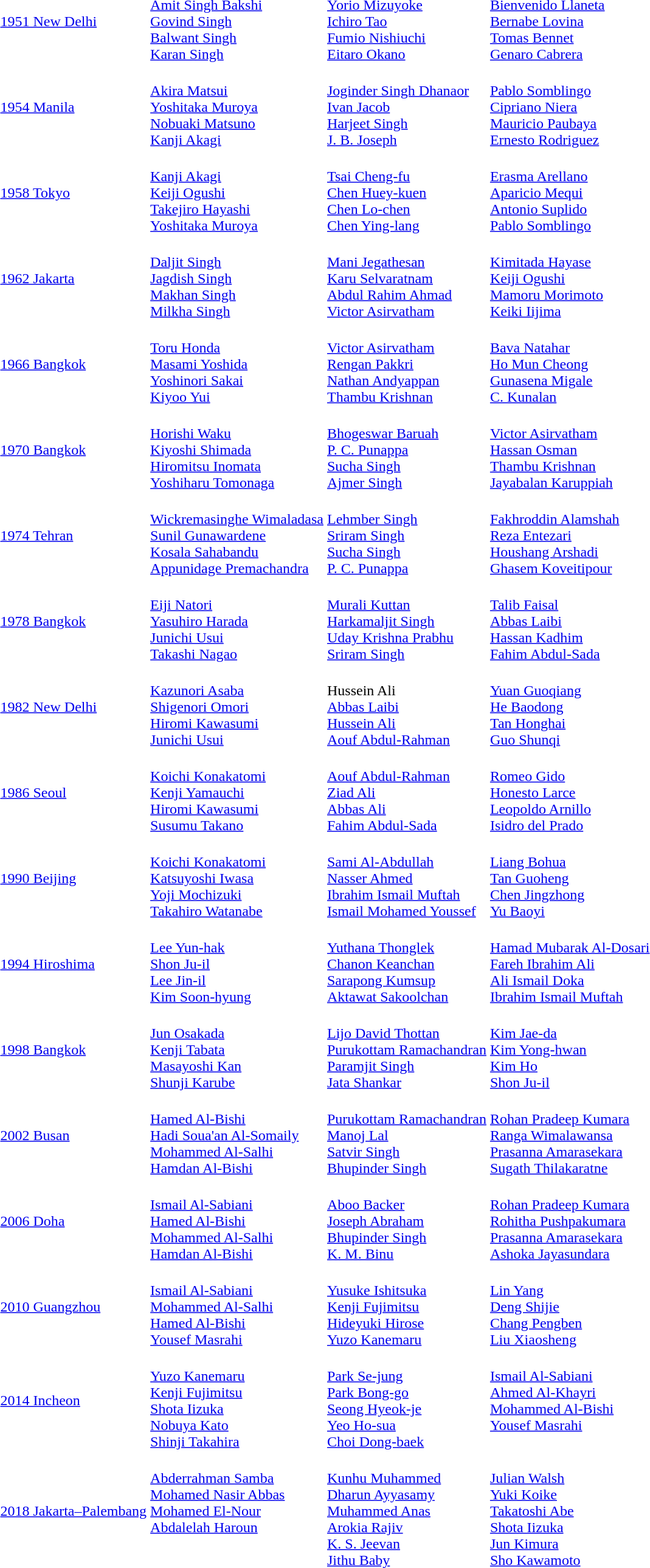<table>
<tr>
<td><a href='#'>1951 New Delhi</a></td>
<td><br><a href='#'>Amit Singh Bakshi</a><br><a href='#'>Govind Singh</a><br><a href='#'>Balwant Singh</a><br><a href='#'>Karan Singh</a></td>
<td><br><a href='#'>Yorio Mizuyoke</a><br><a href='#'>Ichiro Tao</a><br><a href='#'>Fumio Nishiuchi</a><br><a href='#'>Eitaro Okano</a></td>
<td><br><a href='#'>Bienvenido Llaneta</a><br><a href='#'>Bernabe Lovina</a><br><a href='#'>Tomas Bennet</a><br><a href='#'>Genaro Cabrera</a></td>
</tr>
<tr>
<td><a href='#'>1954 Manila</a></td>
<td><br><a href='#'>Akira Matsui</a><br><a href='#'>Yoshitaka Muroya</a><br><a href='#'>Nobuaki Matsuno</a><br><a href='#'>Kanji Akagi</a></td>
<td><br><a href='#'>Joginder Singh Dhanaor</a><br><a href='#'>Ivan Jacob</a><br><a href='#'>Harjeet Singh</a><br><a href='#'>J. B. Joseph</a></td>
<td><br><a href='#'>Pablo Somblingo</a><br><a href='#'>Cipriano Niera</a><br><a href='#'>Mauricio Paubaya</a><br><a href='#'>Ernesto Rodriguez</a></td>
</tr>
<tr>
<td><a href='#'>1958 Tokyo</a></td>
<td><br><a href='#'>Kanji Akagi</a><br><a href='#'>Keiji Ogushi</a><br><a href='#'>Takejiro Hayashi</a><br><a href='#'>Yoshitaka Muroya</a></td>
<td><br><a href='#'>Tsai Cheng-fu</a><br><a href='#'>Chen Huey-kuen</a><br><a href='#'>Chen Lo-chen</a><br><a href='#'>Chen Ying-lang</a></td>
<td><br><a href='#'>Erasma Arellano</a><br><a href='#'>Aparicio Mequi</a><br><a href='#'>Antonio Suplido</a><br><a href='#'>Pablo Somblingo</a></td>
</tr>
<tr>
<td><a href='#'>1962 Jakarta</a></td>
<td><br><a href='#'>Daljit Singh</a><br><a href='#'>Jagdish Singh</a><br><a href='#'>Makhan Singh</a><br><a href='#'>Milkha Singh</a></td>
<td><br><a href='#'>Mani Jegathesan</a><br><a href='#'>Karu Selvaratnam</a><br><a href='#'>Abdul Rahim Ahmad</a><br><a href='#'>Victor Asirvatham</a></td>
<td><br><a href='#'>Kimitada Hayase</a><br><a href='#'>Keiji Ogushi</a><br><a href='#'>Mamoru Morimoto</a><br><a href='#'>Keiki Iijima</a></td>
</tr>
<tr>
<td><a href='#'>1966 Bangkok</a></td>
<td><br><a href='#'>Toru Honda</a><br><a href='#'>Masami Yoshida</a><br><a href='#'>Yoshinori Sakai</a><br><a href='#'>Kiyoo Yui</a></td>
<td><br><a href='#'>Victor Asirvatham</a><br><a href='#'>Rengan Pakkri</a><br><a href='#'>Nathan Andyappan</a><br><a href='#'>Thambu Krishnan</a></td>
<td><br><a href='#'>Bava Natahar</a><br><a href='#'>Ho Mun Cheong</a><br><a href='#'>Gunasena Migale</a><br><a href='#'>C. Kunalan</a></td>
</tr>
<tr>
<td><a href='#'>1970 Bangkok</a></td>
<td><br><a href='#'>Horishi Waku</a><br><a href='#'>Kiyoshi Shimada</a><br><a href='#'>Hiromitsu Inomata</a><br><a href='#'>Yoshiharu Tomonaga</a></td>
<td><br><a href='#'>Bhogeswar Baruah</a><br><a href='#'>P. C. Punappa</a><br><a href='#'>Sucha Singh</a><br><a href='#'>Ajmer Singh</a></td>
<td><br><a href='#'>Victor Asirvatham</a><br><a href='#'>Hassan Osman</a><br><a href='#'>Thambu Krishnan</a><br><a href='#'>Jayabalan Karuppiah</a></td>
</tr>
<tr>
<td><a href='#'>1974 Tehran</a></td>
<td><br><a href='#'>Wickremasinghe Wimaladasa</a><br><a href='#'>Sunil Gunawardene</a><br><a href='#'>Kosala Sahabandu</a><br><a href='#'>Appunidage Premachandra</a></td>
<td><br><a href='#'>Lehmber Singh</a><br><a href='#'>Sriram Singh</a><br><a href='#'>Sucha Singh</a><br><a href='#'>P. C. Punappa</a></td>
<td><br><a href='#'>Fakhroddin Alamshah</a><br><a href='#'>Reza Entezari</a><br><a href='#'>Houshang Arshadi</a><br><a href='#'>Ghasem Koveitipour</a></td>
</tr>
<tr>
<td><a href='#'>1978 Bangkok</a></td>
<td><br><a href='#'>Eiji Natori</a><br><a href='#'>Yasuhiro Harada</a><br><a href='#'>Junichi Usui</a><br><a href='#'>Takashi Nagao</a></td>
<td><br><a href='#'>Murali Kuttan</a><br><a href='#'>Harkamaljit Singh</a><br><a href='#'>Uday Krishna Prabhu</a><br><a href='#'>Sriram Singh</a></td>
<td><br><a href='#'>Talib Faisal</a><br><a href='#'>Abbas Laibi</a><br><a href='#'>Hassan Kadhim</a><br><a href='#'>Fahim Abdul-Sada</a></td>
</tr>
<tr>
<td><a href='#'>1982 New Delhi</a></td>
<td><br><a href='#'>Kazunori Asaba</a><br><a href='#'>Shigenori Omori</a><br><a href='#'>Hiromi Kawasumi</a><br><a href='#'>Junichi Usui</a></td>
<td><br>Hussein Ali<br><a href='#'>Abbas Laibi</a><br><a href='#'>Hussein Ali</a><br><a href='#'>Aouf Abdul-Rahman</a></td>
<td><br><a href='#'>Yuan Guoqiang</a><br><a href='#'>He Baodong</a><br><a href='#'>Tan Honghai</a><br><a href='#'>Guo Shunqi</a></td>
</tr>
<tr>
<td><a href='#'>1986 Seoul</a></td>
<td><br><a href='#'>Koichi Konakatomi</a><br><a href='#'>Kenji Yamauchi</a><br><a href='#'>Hiromi Kawasumi</a><br><a href='#'>Susumu Takano</a></td>
<td><br><a href='#'>Aouf Abdul-Rahman</a><br><a href='#'>Ziad Ali</a><br><a href='#'>Abbas Ali</a><br><a href='#'>Fahim Abdul-Sada</a></td>
<td><br><a href='#'>Romeo Gido</a><br><a href='#'>Honesto Larce</a><br><a href='#'>Leopoldo Arnillo</a><br><a href='#'>Isidro del Prado</a></td>
</tr>
<tr>
<td><a href='#'>1990 Beijing</a></td>
<td><br><a href='#'>Koichi Konakatomi</a><br><a href='#'>Katsuyoshi Iwasa</a><br><a href='#'>Yoji Mochizuki</a><br><a href='#'>Takahiro Watanabe</a></td>
<td><br><a href='#'>Sami Al-Abdullah</a><br><a href='#'>Nasser Ahmed</a><br><a href='#'>Ibrahim Ismail Muftah</a><br><a href='#'>Ismail Mohamed Youssef</a></td>
<td><br><a href='#'>Liang Bohua</a><br><a href='#'>Tan Guoheng</a><br><a href='#'>Chen Jingzhong</a><br><a href='#'>Yu Baoyi</a></td>
</tr>
<tr>
<td><a href='#'>1994 Hiroshima</a></td>
<td><br><a href='#'>Lee Yun-hak</a><br><a href='#'>Shon Ju-il</a><br><a href='#'>Lee Jin-il</a><br><a href='#'>Kim Soon-hyung</a></td>
<td><br><a href='#'>Yuthana Thonglek</a><br><a href='#'>Chanon Keanchan</a><br><a href='#'>Sarapong Kumsup</a><br><a href='#'>Aktawat Sakoolchan</a></td>
<td><br><a href='#'>Hamad Mubarak Al-Dosari</a><br><a href='#'>Fareh Ibrahim Ali</a><br><a href='#'>Ali Ismail Doka</a><br><a href='#'>Ibrahim Ismail Muftah</a></td>
</tr>
<tr>
<td><a href='#'>1998 Bangkok</a></td>
<td><br><a href='#'>Jun Osakada</a><br><a href='#'>Kenji Tabata</a><br><a href='#'>Masayoshi Kan</a><br><a href='#'>Shunji Karube</a></td>
<td><br><a href='#'>Lijo David Thottan</a><br><a href='#'>Purukottam Ramachandran</a><br><a href='#'>Paramjit Singh</a><br><a href='#'>Jata Shankar</a></td>
<td><br><a href='#'>Kim Jae-da</a><br><a href='#'>Kim Yong-hwan</a><br><a href='#'>Kim Ho</a><br><a href='#'>Shon Ju-il</a></td>
</tr>
<tr>
<td><a href='#'>2002 Busan</a></td>
<td><br><a href='#'>Hamed Al-Bishi</a><br><a href='#'>Hadi Soua'an Al-Somaily</a><br><a href='#'>Mohammed Al-Salhi</a><br><a href='#'>Hamdan Al-Bishi</a></td>
<td><br><a href='#'>Purukottam Ramachandran</a><br><a href='#'>Manoj Lal</a><br><a href='#'>Satvir Singh</a><br><a href='#'>Bhupinder Singh</a></td>
<td><br><a href='#'>Rohan Pradeep Kumara</a><br><a href='#'>Ranga Wimalawansa</a><br><a href='#'>Prasanna Amarasekara</a><br><a href='#'>Sugath Thilakaratne</a></td>
</tr>
<tr>
<td><a href='#'>2006 Doha</a></td>
<td><br><a href='#'>Ismail Al-Sabiani</a><br><a href='#'>Hamed Al-Bishi</a><br><a href='#'>Mohammed Al-Salhi</a><br><a href='#'>Hamdan Al-Bishi</a></td>
<td><br><a href='#'>Aboo Backer</a><br><a href='#'>Joseph Abraham</a><br><a href='#'>Bhupinder Singh</a><br><a href='#'>K. M. Binu</a></td>
<td><br><a href='#'>Rohan Pradeep Kumara</a><br><a href='#'>Rohitha Pushpakumara</a><br><a href='#'>Prasanna Amarasekara</a><br><a href='#'>Ashoka Jayasundara</a></td>
</tr>
<tr>
<td><a href='#'>2010 Guangzhou</a></td>
<td><br><a href='#'>Ismail Al-Sabiani</a><br><a href='#'>Mohammed Al-Salhi</a><br><a href='#'>Hamed Al-Bishi</a><br><a href='#'>Yousef Masrahi</a></td>
<td><br><a href='#'>Yusuke Ishitsuka</a><br><a href='#'>Kenji Fujimitsu</a><br><a href='#'>Hideyuki Hirose</a><br><a href='#'>Yuzo Kanemaru</a></td>
<td><br><a href='#'>Lin Yang</a><br><a href='#'>Deng Shijie</a><br><a href='#'>Chang Pengben</a><br><a href='#'>Liu Xiaosheng</a></td>
</tr>
<tr>
<td><a href='#'>2014 Incheon</a></td>
<td><br><a href='#'>Yuzo Kanemaru</a><br><a href='#'>Kenji Fujimitsu</a><br><a href='#'>Shota Iizuka</a><br><a href='#'>Nobuya Kato</a><br><a href='#'>Shinji Takahira</a></td>
<td><br><a href='#'>Park Se-jung</a><br><a href='#'>Park Bong-go</a><br><a href='#'>Seong Hyeok-je</a><br><a href='#'>Yeo Ho-sua</a><br><a href='#'>Choi Dong-baek</a></td>
<td valign=top><br><a href='#'>Ismail Al-Sabiani</a><br><a href='#'>Ahmed Al-Khayri</a><br><a href='#'>Mohammed Al-Bishi</a><br><a href='#'>Yousef Masrahi</a></td>
</tr>
<tr>
<td><a href='#'>2018 Jakarta–Palembang</a></td>
<td valign=top><br><a href='#'>Abderrahman Samba</a><br><a href='#'>Mohamed Nasir Abbas</a><br><a href='#'>Mohamed El-Nour</a><br><a href='#'>Abdalelah Haroun</a></td>
<td><br><a href='#'>Kunhu Muhammed</a><br><a href='#'>Dharun Ayyasamy</a><br><a href='#'>Muhammed Anas</a><br><a href='#'>Arokia Rajiv</a><br><a href='#'>K. S. Jeevan</a><br><a href='#'>Jithu Baby</a></td>
<td><br><a href='#'>Julian Walsh</a><br><a href='#'>Yuki Koike</a><br><a href='#'>Takatoshi Abe</a><br><a href='#'>Shota Iizuka</a><br><a href='#'>Jun Kimura</a><br><a href='#'>Sho Kawamoto</a></td>
</tr>
</table>
